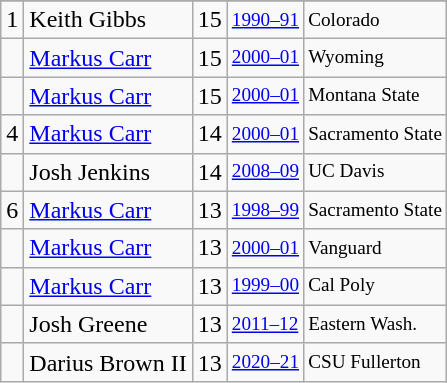<table class="wikitable">
<tr>
</tr>
<tr>
<td>1</td>
<td>Keith Gibbs</td>
<td>15</td>
<td style="font-size:80%;"><a href='#'>1990–91</a></td>
<td style="font-size:80%;">Colorado</td>
</tr>
<tr>
<td></td>
<td><a href='#'>Markus Carr</a></td>
<td>15</td>
<td style="font-size:80%;"><a href='#'>2000–01</a></td>
<td style="font-size:80%;">Wyoming</td>
</tr>
<tr>
<td></td>
<td><a href='#'>Markus Carr</a></td>
<td>15</td>
<td style="font-size:80%;"><a href='#'>2000–01</a></td>
<td style="font-size:80%;">Montana State</td>
</tr>
<tr>
<td>4</td>
<td><a href='#'>Markus Carr</a></td>
<td>14</td>
<td style="font-size:80%;"><a href='#'>2000–01</a></td>
<td style="font-size:80%;">Sacramento State</td>
</tr>
<tr>
<td></td>
<td>Josh Jenkins</td>
<td>14</td>
<td style="font-size:80%;"><a href='#'>2008–09</a></td>
<td style="font-size:80%;">UC Davis</td>
</tr>
<tr>
<td>6</td>
<td><a href='#'>Markus Carr</a></td>
<td>13</td>
<td style="font-size:80%;"><a href='#'>1998–99</a></td>
<td style="font-size:80%;">Sacramento State</td>
</tr>
<tr>
<td></td>
<td><a href='#'>Markus Carr</a></td>
<td>13</td>
<td style="font-size:80%;"><a href='#'>2000–01</a></td>
<td style="font-size:80%;">Vanguard</td>
</tr>
<tr>
<td></td>
<td><a href='#'>Markus Carr</a></td>
<td>13</td>
<td style="font-size:80%;"><a href='#'>1999–00</a></td>
<td style="font-size:80%;">Cal Poly</td>
</tr>
<tr>
<td></td>
<td>Josh Greene</td>
<td>13</td>
<td style="font-size:80%;"><a href='#'>2011–12</a></td>
<td style="font-size:80%;">Eastern Wash.</td>
</tr>
<tr>
<td></td>
<td>Darius Brown II</td>
<td>13</td>
<td style="font-size:80%;"><a href='#'>2020–21</a></td>
<td style="font-size:80%;">CSU Fullerton</td>
</tr>
</table>
